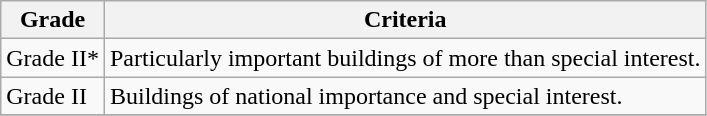<table class="wikitable" border="1">
<tr>
<th>Grade</th>
<th>Criteria</th>
</tr>
<tr>
<td>Grade II*</td>
<td>Particularly important buildings of more than special interest.</td>
</tr>
<tr>
<td>Grade II</td>
<td>Buildings of national importance and special interest.</td>
</tr>
<tr>
</tr>
</table>
